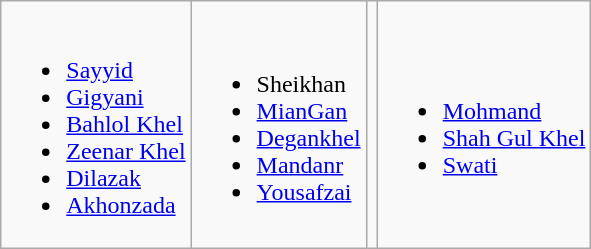<table class="wikitable">
<tr>
<td><br><ul><li><a href='#'>Sayyid</a></li><li><a href='#'>Gigyani</a></li><li><a href='#'>Bahlol Khel</a></li><li><a href='#'>Zeenar Khel</a></li><li><a href='#'>Dilazak</a></li><li><a href='#'>Akhonzada</a></li></ul></td>
<td><br><ul><li>Sheikhan</li><li><a href='#'>MianGan</a></li><li><a href='#'>Degankhel</a></li><li><a href='#'>Mandanr</a></li><li><a href='#'>Yousafzai</a></li></ul></td>
<td></td>
<td><br><ul><li><a href='#'>Mohmand</a></li><li><a href='#'>Shah Gul Khel</a></li><li><a href='#'>Swati</a></li></ul></td>
</tr>
</table>
